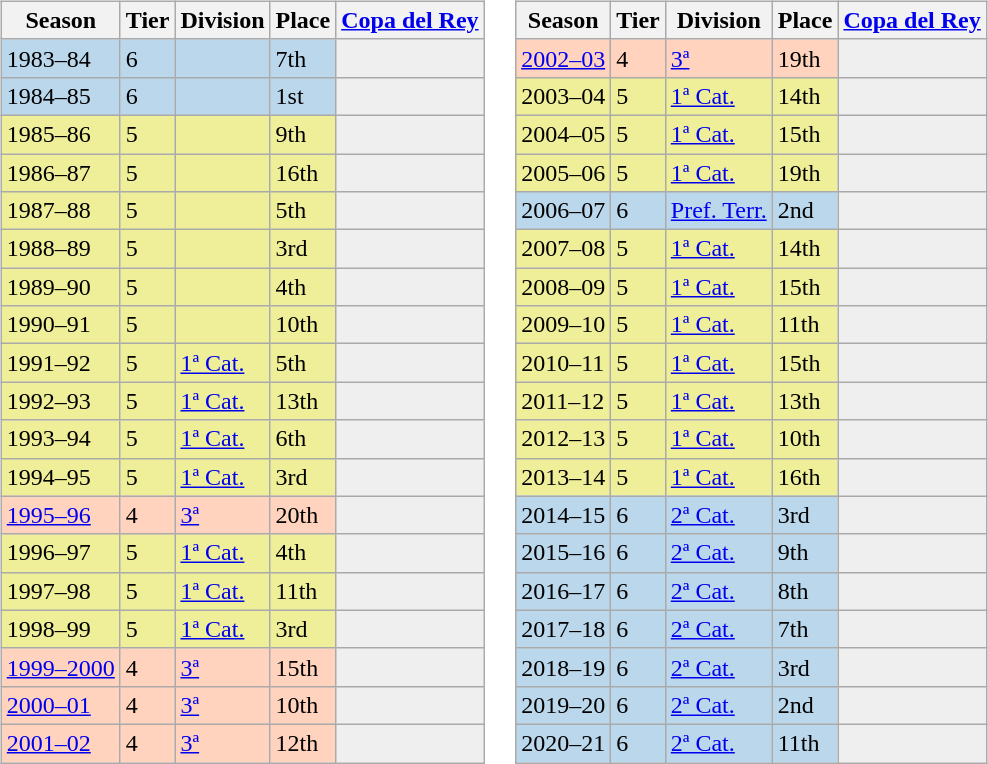<table>
<tr>
<td valign="top" width=0%><br><table class="wikitable">
<tr style="background:#f0f6fa;">
<th>Season</th>
<th>Tier</th>
<th>Division</th>
<th>Place</th>
<th><a href='#'>Copa del Rey</a></th>
</tr>
<tr>
<td style="background:#BBD7EC;">1983–84</td>
<td style="background:#BBD7EC;">6</td>
<td style="background:#BBD7EC;"></td>
<td style="background:#BBD7EC;">7th</td>
<th style="background:#efefef;"></th>
</tr>
<tr>
<td style="background:#BBD7EC;">1984–85</td>
<td style="background:#BBD7EC;">6</td>
<td style="background:#BBD7EC;"></td>
<td style="background:#BBD7EC;">1st</td>
<th style="background:#efefef;"></th>
</tr>
<tr>
<td style="background:#EFEF99;">1985–86</td>
<td style="background:#EFEF99;">5</td>
<td style="background:#EFEF99;"></td>
<td style="background:#EFEF99;">9th</td>
<th style="background:#efefef;"></th>
</tr>
<tr>
<td style="background:#EFEF99;">1986–87</td>
<td style="background:#EFEF99;">5</td>
<td style="background:#EFEF99;"></td>
<td style="background:#EFEF99;">16th</td>
<th style="background:#efefef;"></th>
</tr>
<tr>
<td style="background:#EFEF99;">1987–88</td>
<td style="background:#EFEF99;">5</td>
<td style="background:#EFEF99;"></td>
<td style="background:#EFEF99;">5th</td>
<th style="background:#efefef;"></th>
</tr>
<tr>
<td style="background:#EFEF99;">1988–89</td>
<td style="background:#EFEF99;">5</td>
<td style="background:#EFEF99;"></td>
<td style="background:#EFEF99;">3rd</td>
<th style="background:#efefef;"></th>
</tr>
<tr>
<td style="background:#EFEF99;">1989–90</td>
<td style="background:#EFEF99;">5</td>
<td style="background:#EFEF99;"></td>
<td style="background:#EFEF99;">4th</td>
<th style="background:#efefef;"></th>
</tr>
<tr>
<td style="background:#EFEF99;">1990–91</td>
<td style="background:#EFEF99;">5</td>
<td style="background:#EFEF99;"></td>
<td style="background:#EFEF99;">10th</td>
<th style="background:#efefef;"></th>
</tr>
<tr>
<td style="background:#EFEF99;">1991–92</td>
<td style="background:#EFEF99;">5</td>
<td style="background:#EFEF99;"><a href='#'>1ª Cat.</a></td>
<td style="background:#EFEF99;">5th</td>
<th style="background:#efefef;"></th>
</tr>
<tr>
<td style="background:#EFEF99;">1992–93</td>
<td style="background:#EFEF99;">5</td>
<td style="background:#EFEF99;"><a href='#'>1ª Cat.</a></td>
<td style="background:#EFEF99;">13th</td>
<th style="background:#efefef;"></th>
</tr>
<tr>
<td style="background:#EFEF99;">1993–94</td>
<td style="background:#EFEF99;">5</td>
<td style="background:#EFEF99;"><a href='#'>1ª Cat.</a></td>
<td style="background:#EFEF99;">6th</td>
<th style="background:#efefef;"></th>
</tr>
<tr>
<td style="background:#EFEF99;">1994–95</td>
<td style="background:#EFEF99;">5</td>
<td style="background:#EFEF99;"><a href='#'>1ª Cat.</a></td>
<td style="background:#EFEF99;">3rd</td>
<th style="background:#efefef;"></th>
</tr>
<tr>
<td style="background:#FFD3BD;"><a href='#'>1995–96</a></td>
<td style="background:#FFD3BD;">4</td>
<td style="background:#FFD3BD;"><a href='#'>3ª</a></td>
<td style="background:#FFD3BD;">20th</td>
<th style="background:#efefef;"></th>
</tr>
<tr>
<td style="background:#EFEF99;">1996–97</td>
<td style="background:#EFEF99;">5</td>
<td style="background:#EFEF99;"><a href='#'>1ª Cat.</a></td>
<td style="background:#EFEF99;">4th</td>
<th style="background:#efefef;"></th>
</tr>
<tr>
<td style="background:#EFEF99;">1997–98</td>
<td style="background:#EFEF99;">5</td>
<td style="background:#EFEF99;"><a href='#'>1ª Cat.</a></td>
<td style="background:#EFEF99;">11th</td>
<th style="background:#efefef;"></th>
</tr>
<tr>
<td style="background:#EFEF99;">1998–99</td>
<td style="background:#EFEF99;">5</td>
<td style="background:#EFEF99;"><a href='#'>1ª Cat.</a></td>
<td style="background:#EFEF99;">3rd</td>
<th style="background:#efefef;"></th>
</tr>
<tr>
<td style="background:#FFD3BD;"><a href='#'>1999–2000</a></td>
<td style="background:#FFD3BD;">4</td>
<td style="background:#FFD3BD;"><a href='#'>3ª</a></td>
<td style="background:#FFD3BD;">15th</td>
<th style="background:#efefef;"></th>
</tr>
<tr>
<td style="background:#FFD3BD;"><a href='#'>2000–01</a></td>
<td style="background:#FFD3BD;">4</td>
<td style="background:#FFD3BD;"><a href='#'>3ª</a></td>
<td style="background:#FFD3BD;">10th</td>
<th style="background:#efefef;"></th>
</tr>
<tr>
<td style="background:#FFD3BD;"><a href='#'>2001–02</a></td>
<td style="background:#FFD3BD;">4</td>
<td style="background:#FFD3BD;"><a href='#'>3ª</a></td>
<td style="background:#FFD3BD;">12th</td>
<th style="background:#efefef;"></th>
</tr>
</table>
</td>
<td valign="top" width=0%><br><table class="wikitable">
<tr style="background:#f0f6fa;">
<th>Season</th>
<th>Tier</th>
<th>Division</th>
<th>Place</th>
<th><a href='#'>Copa del Rey</a></th>
</tr>
<tr>
<td style="background:#FFD3BD;"><a href='#'>2002–03</a></td>
<td style="background:#FFD3BD;">4</td>
<td style="background:#FFD3BD;"><a href='#'>3ª</a></td>
<td style="background:#FFD3BD;">19th</td>
<th style="background:#efefef;"></th>
</tr>
<tr>
<td style="background:#EFEF99;">2003–04</td>
<td style="background:#EFEF99;">5</td>
<td style="background:#EFEF99;"><a href='#'>1ª Cat.</a></td>
<td style="background:#EFEF99;">14th</td>
<th style="background:#efefef;"></th>
</tr>
<tr>
<td style="background:#EFEF99;">2004–05</td>
<td style="background:#EFEF99;">5</td>
<td style="background:#EFEF99;"><a href='#'>1ª Cat.</a></td>
<td style="background:#EFEF99;">15th</td>
<th style="background:#efefef;"></th>
</tr>
<tr>
<td style="background:#EFEF99;">2005–06</td>
<td style="background:#EFEF99;">5</td>
<td style="background:#EFEF99;"><a href='#'>1ª Cat.</a></td>
<td style="background:#EFEF99;">19th</td>
<th style="background:#efefef;"></th>
</tr>
<tr>
<td style="background:#BBD7EC;">2006–07</td>
<td style="background:#BBD7EC;">6</td>
<td style="background:#BBD7EC;"><a href='#'>Pref. Terr.</a></td>
<td style="background:#BBD7EC;">2nd</td>
<th style="background:#efefef;"></th>
</tr>
<tr>
<td style="background:#EFEF99;">2007–08</td>
<td style="background:#EFEF99;">5</td>
<td style="background:#EFEF99;"><a href='#'>1ª Cat.</a></td>
<td style="background:#EFEF99;">14th</td>
<th style="background:#efefef;"></th>
</tr>
<tr>
<td style="background:#EFEF99;">2008–09</td>
<td style="background:#EFEF99;">5</td>
<td style="background:#EFEF99;"><a href='#'>1ª Cat.</a></td>
<td style="background:#EFEF99;">15th</td>
<th style="background:#efefef;"></th>
</tr>
<tr>
<td style="background:#EFEF99;">2009–10</td>
<td style="background:#EFEF99;">5</td>
<td style="background:#EFEF99;"><a href='#'>1ª Cat.</a></td>
<td style="background:#EFEF99;">11th</td>
<th style="background:#efefef;"></th>
</tr>
<tr>
<td style="background:#EFEF99;">2010–11</td>
<td style="background:#EFEF99;">5</td>
<td style="background:#EFEF99;"><a href='#'>1ª Cat.</a></td>
<td style="background:#EFEF99;">15th</td>
<th style="background:#efefef;"></th>
</tr>
<tr>
<td style="background:#EFEF99;">2011–12</td>
<td style="background:#EFEF99;">5</td>
<td style="background:#EFEF99;"><a href='#'>1ª Cat.</a></td>
<td style="background:#EFEF99;">13th</td>
<th style="background:#efefef;"></th>
</tr>
<tr>
<td style="background:#EFEF99;">2012–13</td>
<td style="background:#EFEF99;">5</td>
<td style="background:#EFEF99;"><a href='#'>1ª Cat.</a></td>
<td style="background:#EFEF99;">10th</td>
<th style="background:#efefef;"></th>
</tr>
<tr>
<td style="background:#EFEF99;">2013–14</td>
<td style="background:#EFEF99;">5</td>
<td style="background:#EFEF99;"><a href='#'>1ª Cat.</a></td>
<td style="background:#EFEF99;">16th</td>
<th style="background:#efefef;"></th>
</tr>
<tr>
<td style="background:#BBD7EC;">2014–15</td>
<td style="background:#BBD7EC;">6</td>
<td style="background:#BBD7EC;"><a href='#'>2ª Cat.</a></td>
<td style="background:#BBD7EC;">3rd</td>
<td style="background:#efefef;"></td>
</tr>
<tr>
<td style="background:#BBD7EC;">2015–16</td>
<td style="background:#BBD7EC;">6</td>
<td style="background:#BBD7EC;"><a href='#'>2ª Cat.</a></td>
<td style="background:#BBD7EC;">9th</td>
<td style="background:#efefef;"></td>
</tr>
<tr>
<td style="background:#BBD7EC;">2016–17</td>
<td style="background:#BBD7EC;">6</td>
<td style="background:#BBD7EC;"><a href='#'>2ª Cat.</a></td>
<td style="background:#BBD7EC;">8th</td>
<td style="background:#efefef;"></td>
</tr>
<tr>
<td style="background:#BBD7EC;">2017–18</td>
<td style="background:#BBD7EC;">6</td>
<td style="background:#BBD7EC;"><a href='#'>2ª Cat.</a></td>
<td style="background:#BBD7EC;">7th</td>
<td style="background:#efefef;"></td>
</tr>
<tr>
<td style="background:#BBD7EC;">2018–19</td>
<td style="background:#BBD7EC;">6</td>
<td style="background:#BBD7EC;"><a href='#'>2ª Cat.</a></td>
<td style="background:#BBD7EC;">3rd</td>
<td style="background:#efefef;"></td>
</tr>
<tr>
<td style="background:#BBD7EC;">2019–20</td>
<td style="background:#BBD7EC;">6</td>
<td style="background:#BBD7EC;"><a href='#'>2ª Cat.</a></td>
<td style="background:#BBD7EC;">2nd</td>
<td style="background:#efefef;"></td>
</tr>
<tr>
<td style="background:#BBD7EC;">2020–21</td>
<td style="background:#BBD7EC;">6</td>
<td style="background:#BBD7EC;"><a href='#'>2ª Cat.</a></td>
<td style="background:#BBD7EC;">11th</td>
<td style="background:#efefef;"></td>
</tr>
</table>
</td>
</tr>
</table>
